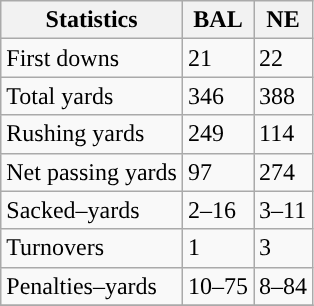<table class="wikitable" style="float: left;">
<tr>
<th>Statistics</th>
<th>BAL</th>
<th>NE</th>
</tr>
<tr>
<td>First downs</td>
<td>21</td>
<td>22</td>
</tr>
<tr>
<td>Total yards</td>
<td>346</td>
<td>388</td>
</tr>
<tr>
<td>Rushing yards</td>
<td>249</td>
<td>114</td>
</tr>
<tr>
<td>Net passing yards</td>
<td>97</td>
<td>274</td>
</tr>
<tr>
<td>Sacked–yards</td>
<td>2–16</td>
<td>3–11</td>
</tr>
<tr>
<td>Turnovers</td>
<td>1</td>
<td>3</td>
</tr>
<tr>
<td>Penalties–yards</td>
<td>10–75</td>
<td>8–84</td>
</tr>
<tr>
</tr>
</table>
